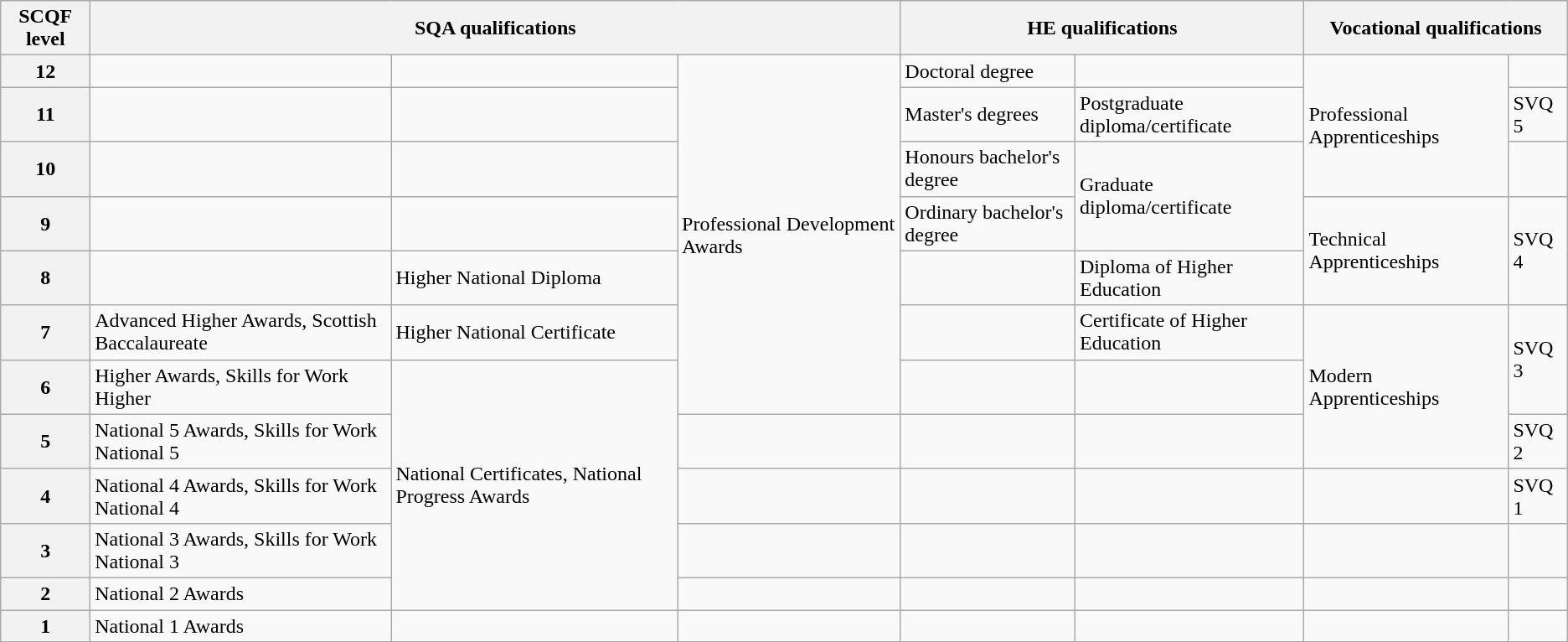<table class="wikitable">
<tr>
<th>SCQF level</th>
<th colspan=3>SQA qualifications</th>
<th colspan=2>HE qualifications</th>
<th colspan=2>Vocational qualifications</th>
</tr>
<tr>
<th>12</th>
<td></td>
<td></td>
<td rowspan=7>Professional Development Awards</td>
<td>Doctoral degree</td>
<td></td>
<td rowspan=3>Professional Apprenticeships</td>
<td></td>
</tr>
<tr>
<th>11</th>
<td></td>
<td></td>
<td>Master's degrees</td>
<td>Postgraduate diploma/certificate</td>
<td>SVQ 5</td>
</tr>
<tr>
<th>10</th>
<td></td>
<td></td>
<td>Honours bachelor's degree</td>
<td rowspan=2>Graduate diploma/certificate</td>
<td></td>
</tr>
<tr>
<th>9</th>
<td></td>
<td></td>
<td>Ordinary bachelor's degree</td>
<td rowspan=2>Technical Apprenticeships</td>
<td rowspan=2>SVQ 4</td>
</tr>
<tr>
<th>8</th>
<td></td>
<td>Higher National Diploma</td>
<td></td>
<td>Diploma of Higher Education</td>
</tr>
<tr>
<th>7</th>
<td>Advanced Higher Awards, Scottish Baccalaureate</td>
<td>Higher National Certificate</td>
<td></td>
<td>Certificate of Higher Education</td>
<td rowspan=3>Modern Apprenticeships</td>
<td rowspan=2>SVQ 3</td>
</tr>
<tr>
<th>6</th>
<td>Higher Awards, Skills for Work Higher</td>
<td rowspan=5>National Certificates, National Progress Awards</td>
<td></td>
<td></td>
</tr>
<tr>
<th>5</th>
<td>National 5 Awards, Skills for Work National 5</td>
<td></td>
<td></td>
<td></td>
<td>SVQ 2</td>
</tr>
<tr>
<th>4</th>
<td>National 4 Awards, Skills for Work National 4</td>
<td></td>
<td></td>
<td></td>
<td></td>
<td>SVQ 1</td>
</tr>
<tr>
<th>3</th>
<td>National 3 Awards, Skills for Work National 3</td>
<td></td>
<td></td>
<td></td>
<td></td>
<td></td>
</tr>
<tr>
<th>2</th>
<td>National 2 Awards</td>
<td></td>
<td></td>
<td></td>
<td></td>
<td></td>
</tr>
<tr>
<th>1</th>
<td>National 1 Awards</td>
<td></td>
<td></td>
<td></td>
<td></td>
<td></td>
<td></td>
</tr>
</table>
